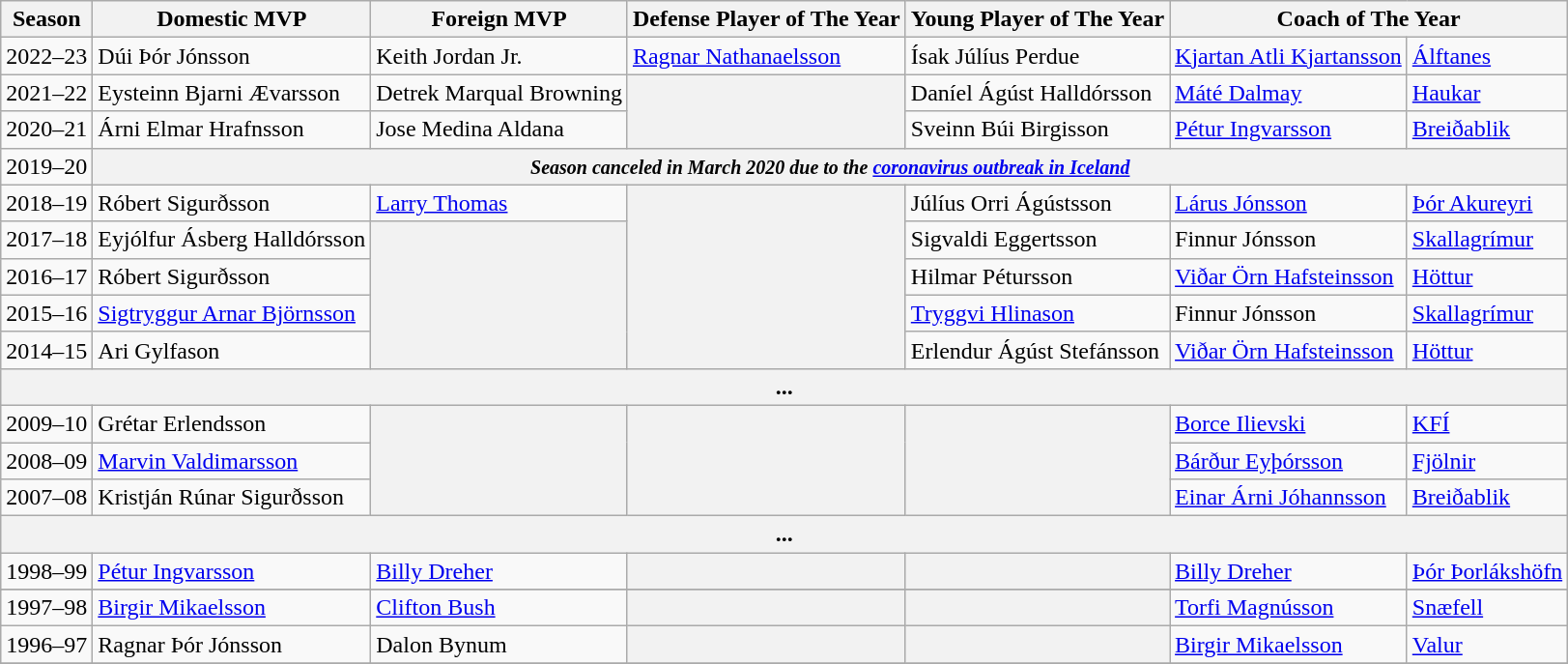<table class="wikitable">
<tr>
<th>Season</th>
<th>Domestic MVP</th>
<th>Foreign MVP</th>
<th>Defense Player of The Year</th>
<th>Young Player of The Year</th>
<th colspan="2">Coach of The Year</th>
</tr>
<tr>
<td>2022–23</td>
<td> Dúi Þór Jónsson</td>
<td> Keith Jordan Jr.</td>
<td> <a href='#'>Ragnar Nathanaelsson</a></td>
<td> Ísak Júlíus Perdue</td>
<td> <a href='#'>Kjartan Atli Kjartansson</a></td>
<td><a href='#'>Álftanes</a></td>
</tr>
<tr>
<td>2021–22</td>
<td> Eysteinn Bjarni Ævarsson</td>
<td> Detrek Marqual Browning</td>
<th rowspan= 2></th>
<td> Daníel Ágúst Halldórsson</td>
<td> <a href='#'>Máté Dalmay</a></td>
<td><a href='#'>Haukar</a></td>
</tr>
<tr>
<td>2020–21</td>
<td> Árni Elmar Hrafnsson</td>
<td> Jose Medina Aldana</td>
<td> Sveinn Búi Birgisson</td>
<td> <a href='#'>Pétur Ingvarsson</a></td>
<td><a href='#'>Breiðablik</a></td>
</tr>
<tr>
<td>2019–20</td>
<th colspan="6"><small><em>Season canceled in March 2020 due to the <a href='#'>coronavirus outbreak in Iceland</a></em></small></th>
</tr>
<tr>
<td>2018–19</td>
<td> Róbert Sigurðsson</td>
<td> <a href='#'>Larry Thomas</a></td>
<th rowspan= 5></th>
<td> Júlíus Orri Ágústsson</td>
<td> <a href='#'>Lárus Jónsson</a></td>
<td><a href='#'>Þór Akureyri</a></td>
</tr>
<tr>
<td>2017–18</td>
<td> Eyjólfur Ásberg Halldórsson</td>
<th rowspan= 4></th>
<td> Sigvaldi Eggertsson</td>
<td> Finnur Jónsson</td>
<td><a href='#'>Skallagrímur</a></td>
</tr>
<tr>
<td>2016–17</td>
<td> Róbert Sigurðsson</td>
<td> Hilmar Pétursson</td>
<td> <a href='#'>Viðar Örn Hafsteinsson</a></td>
<td><a href='#'>Höttur</a></td>
</tr>
<tr>
<td>2015–16</td>
<td> <a href='#'>Sigtryggur Arnar Björnsson</a></td>
<td> <a href='#'>Tryggvi Hlinason</a></td>
<td> Finnur Jónsson</td>
<td><a href='#'>Skallagrímur</a></td>
</tr>
<tr>
<td>2014–15</td>
<td> Ari Gylfason</td>
<td> Erlendur Ágúst Stefánsson</td>
<td> <a href='#'>Viðar Örn Hafsteinsson</a></td>
<td><a href='#'>Höttur</a></td>
</tr>
<tr>
<th colspan="7">...</th>
</tr>
<tr>
<td>2009–10</td>
<td> Grétar Erlendsson</td>
<th rowspan= 3></th>
<th rowspan= 3></th>
<th rowspan= 3></th>
<td> <a href='#'>Borce Ilievski</a></td>
<td><a href='#'>KFÍ</a></td>
</tr>
<tr>
<td>2008–09</td>
<td> <a href='#'>Marvin Valdimarsson</a></td>
<td> <a href='#'>Bárður Eyþórsson</a></td>
<td><a href='#'>Fjölnir</a></td>
</tr>
<tr>
<td>2007–08</td>
<td> Kristján Rúnar Sigurðsson</td>
<td> <a href='#'>Einar Árni Jóhannsson</a></td>
<td><a href='#'>Breiðablik</a></td>
</tr>
<tr>
<th colspan="7">...</th>
</tr>
<tr>
<td>1998–99</td>
<td> <a href='#'>Pétur Ingvarsson</a></td>
<td> <a href='#'>Billy Dreher</a></td>
<th rowspan= 1></th>
<th rowspan= 1></th>
<td> <a href='#'>Billy Dreher</a></td>
<td><a href='#'>Þór Þorlákshöfn</a></td>
</tr>
<tr>
</tr>
<tr>
<td>1997–98</td>
<td> <a href='#'>Birgir Mikaelsson</a></td>
<td> <a href='#'>Clifton Bush</a></td>
<th rowspan= 1></th>
<th rowspan= 1></th>
<td> <a href='#'>Torfi Magnússon</a></td>
<td><a href='#'>Snæfell</a></td>
</tr>
<tr>
<td>1996–97</td>
<td> Ragnar Þór Jónsson</td>
<td> Dalon Bynum</td>
<th rowspan= 1></th>
<th rowspan= 1></th>
<td> <a href='#'>Birgir Mikaelsson</a></td>
<td><a href='#'>Valur</a></td>
</tr>
<tr>
</tr>
</table>
